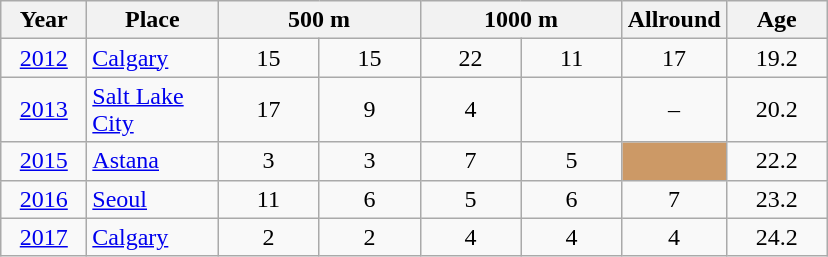<table class="wikitable">
<tr>
<th width="50">Year</th>
<th width="80">Place</th>
<th colspan="2" width="120">500 m</th>
<th colspan="2" width="120">1000 m</th>
<th width="60">Allround</th>
<th width="60">Age</th>
</tr>
<tr valign="center" align="center" ,>
<td><a href='#'>2012</a></td>
<td align="left"><a href='#'>Calgary</a></td>
<td width="60">15</td>
<td width="60">15</td>
<td width="60">22</td>
<td width="60">11</td>
<td>17</td>
<td>19.2</td>
</tr>
<tr valign="center" align="center" ,>
<td><a href='#'>2013</a></td>
<td align="left"><a href='#'>Salt Lake City</a></td>
<td width="60">17</td>
<td width="60">9</td>
<td width="60">4</td>
<td width="60"></td>
<td>–</td>
<td>20.2</td>
</tr>
<tr valign="center" align="center" ,>
<td><a href='#'>2015</a></td>
<td align="left"><a href='#'>Astana</a></td>
<td width="60">3</td>
<td width="60">3</td>
<td width="60">7</td>
<td width="60">5</td>
<td bgcolor="cc9966"></td>
<td>22.2</td>
</tr>
<tr valign="center" align="center" ,>
<td><a href='#'>2016</a></td>
<td align="left"><a href='#'>Seoul</a></td>
<td width="60">11</td>
<td width="60">6</td>
<td width="60">5</td>
<td width="60">6</td>
<td>7</td>
<td>23.2</td>
</tr>
<tr valign="center" align="center" ,>
<td><a href='#'>2017</a></td>
<td align="left"><a href='#'>Calgary</a></td>
<td width="60">2</td>
<td width="60">2</td>
<td width="60">4</td>
<td width="60">4</td>
<td>4</td>
<td>24.2</td>
</tr>
</table>
